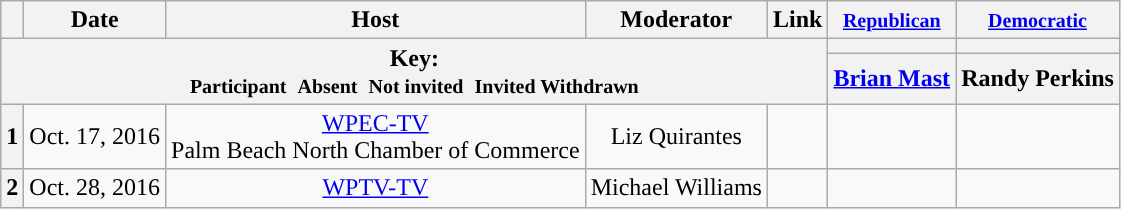<table class="wikitable" style="text-align:center;">
<tr>
<th scope="col"></th>
<th scope="col">Date</th>
<th scope="col">Host</th>
<th scope="col">Moderator</th>
<th scope="col">Link</th>
<th scope="col"><small><a href='#'>Republican</a></small></th>
<th scope="col"><small><a href='#'>Democratic</a></small></th>
</tr>
<tr>
<th colspan="5" rowspan="2">Key:<br> <small>Participant </small>  <small>Absent </small>  <small>Not invited </small>  <small>Invited  Withdrawn</small></th>
<th scope="col" style="background:"></th>
<th scope="col" style="background:"></th>
</tr>
<tr>
<th scope="col"><a href='#'>Brian Mast</a></th>
<th scope="col">Randy Perkins</th>
</tr>
<tr>
<th>1</th>
<td style="white-space:nowrap;">Oct. 17, 2016</td>
<td style="white-space:nowrap;"><a href='#'>WPEC-TV</a><br>Palm Beach North Chamber of Commerce</td>
<td style="white-space:nowrap;">Liz Quirantes</td>
<td style="white-space:nowrap;"></td>
<td></td>
<td></td>
</tr>
<tr>
<th>2</th>
<td style="white-space:nowrap;">Oct. 28, 2016</td>
<td style="white-space:nowrap;"><a href='#'>WPTV-TV</a></td>
<td style="white-space:nowrap;">Michael Williams</td>
<td style="white-space:nowrap;"></td>
<td></td>
<td></td>
</tr>
</table>
